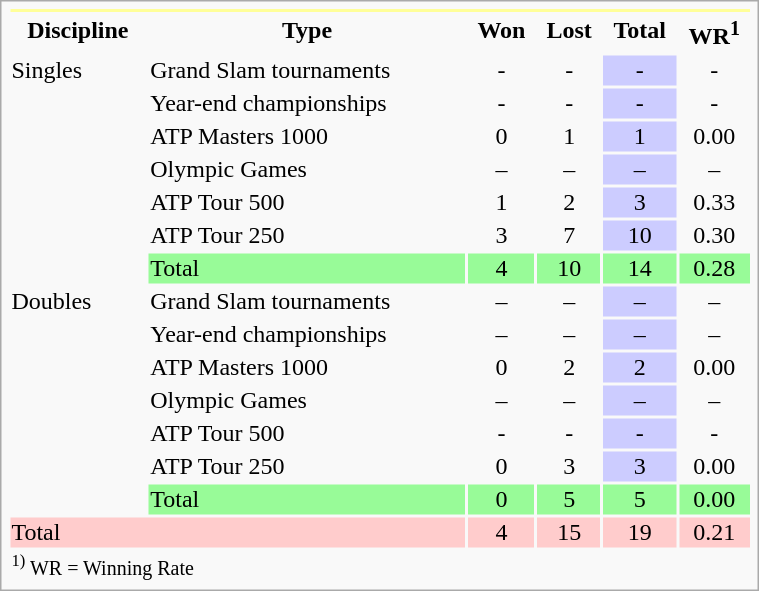<table class="infobox vcard vevent" style="width:40%;">
<tr bgcolor=FFFF99>
<th colspan="6"></th>
</tr>
<tr>
<th>Discipline</th>
<th>Type</th>
<th>Won</th>
<th>Lost</th>
<th>Total</th>
<th>WR<sup>1</sup></th>
</tr>
<tr>
<td rowspan="7">Singles</td>
<td>Grand Slam tournaments</td>
<td style=text-align:center;">-</td>
<td style=text-align:center;">-</td>
<td style="background:#ccf; text-align:center;">-</td>
<td style=text-align:center;">-</td>
</tr>
<tr>
<td>Year-end championships</td>
<td style=text-align:center;">-</td>
<td style=text-align:center;">-</td>
<td style="background:#ccf; text-align:center;">-</td>
<td style=text-align:center;">-</td>
</tr>
<tr>
<td>ATP Masters 1000</td>
<td style=text-align:center;">0</td>
<td style=text-align:center;">1</td>
<td style="background:#ccf; text-align:center;">1</td>
<td style=text-align:center;">0.00</td>
</tr>
<tr>
<td>Olympic Games</td>
<td style=text-align:center;">–</td>
<td style=text-align:center;">–</td>
<td style="background:#ccf; text-align:center;">–</td>
<td style=text-align:center;">–</td>
</tr>
<tr>
<td>ATP Tour 500</td>
<td style=text-align:center;">1</td>
<td style=text-align:center;">2</td>
<td style="background:#ccf; text-align:center;">3</td>
<td style=text-align:center;">0.33</td>
</tr>
<tr>
<td>ATP Tour 250</td>
<td style=text-align:center;">3</td>
<td style=text-align:center;">7</td>
<td style="background:#ccf; text-align:center;">10</td>
<td style=text-align:center;">0.30</td>
</tr>
<tr style="background:#98fb98;">
<td>Total</td>
<td style=text-align:center;">4</td>
<td style=text-align:center;">10</td>
<td style=text-align:center;">14</td>
<td style=text-align:center;">0.28</td>
</tr>
<tr>
<td rowspan="7">Doubles</td>
<td>Grand Slam tournaments</td>
<td style=text-align:center;">–</td>
<td style=text-align:center;">–</td>
<td style="background:#ccf; text-align:center;">–</td>
<td style=text-align:center;">–</td>
</tr>
<tr>
<td>Year-end championships</td>
<td style=text-align:center;">–</td>
<td style=text-align:center;">–</td>
<td style="background:#ccf; text-align:center;">–</td>
<td style=text-align:center;">–</td>
</tr>
<tr>
<td>ATP Masters 1000</td>
<td style=text-align:center;">0</td>
<td style=text-align:center;">2</td>
<td style="background:#ccf; text-align:center;">2</td>
<td style=text-align:center;">0.00</td>
</tr>
<tr>
<td>Olympic Games</td>
<td style=text-align:center;">–</td>
<td style=text-align:center;">–</td>
<td style="background:#ccf; text-align:center;">–</td>
<td style=text-align:center;">–</td>
</tr>
<tr>
<td>ATP Tour 500</td>
<td style=text-align:center;">-</td>
<td style=text-align:center;">-</td>
<td style="background:#ccf; text-align:center;">-</td>
<td style=text-align:center;">-</td>
</tr>
<tr>
<td>ATP Tour 250</td>
<td style=text-align:center;">0</td>
<td style=text-align:center;">3</td>
<td style="background:#ccf; text-align:center;">3</td>
<td style=text-align:center;">0.00</td>
</tr>
<tr style="background:#98fb98;">
<td>Total</td>
<td style=text-align:center;">0</td>
<td style=text-align:center;">5</td>
<td style=text-align:center;">5</td>
<td style=text-align:center;">0.00</td>
</tr>
<tr style="background:#fcc;">
<td colspan="2">Total</td>
<td style=text-align:center;">4</td>
<td style=text-align:center;">15</td>
<td style=text-align:center;">19</td>
<td style=text-align:center;">0.21</td>
</tr>
<tr>
<td colspan="6"><small><sup>1)</sup> WR = Winning Rate</small></td>
</tr>
</table>
